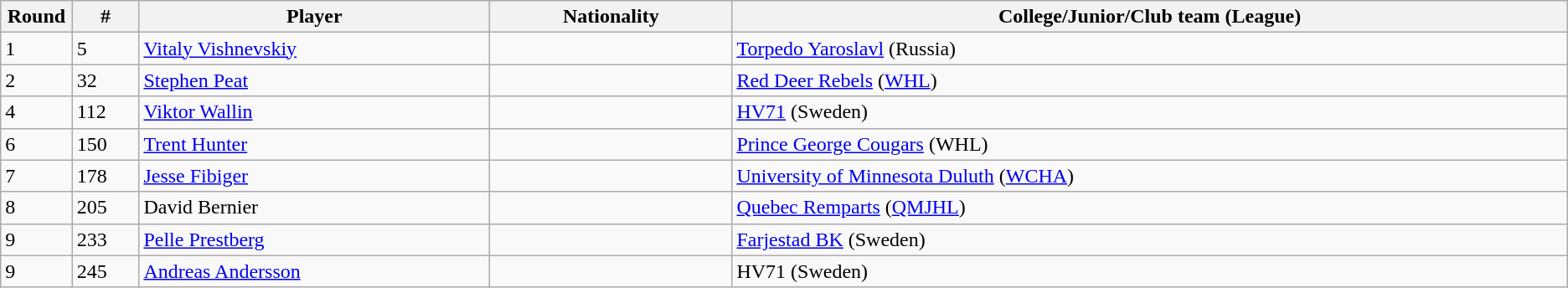<table class="wikitable">
<tr align="center">
<th bgcolor="#DDDDFF" width="4.0%">Round</th>
<th bgcolor="#DDDDFF" width="4.0%">#</th>
<th bgcolor="#DDDDFF" width="21.0%">Player</th>
<th bgcolor="#DDDDFF" width="14.5%">Nationality</th>
<th bgcolor="#DDDDFF" width="50.0%">College/Junior/Club team (League)</th>
</tr>
<tr>
<td>1</td>
<td>5</td>
<td><a href='#'>Vitaly Vishnevskiy</a></td>
<td></td>
<td><a href='#'>Torpedo Yaroslavl</a> (Russia)</td>
</tr>
<tr>
<td>2</td>
<td>32</td>
<td><a href='#'>Stephen Peat</a></td>
<td></td>
<td><a href='#'>Red Deer Rebels</a> (<a href='#'>WHL</a>)</td>
</tr>
<tr>
<td>4</td>
<td>112</td>
<td><a href='#'>Viktor Wallin</a></td>
<td></td>
<td><a href='#'>HV71</a> (Sweden)</td>
</tr>
<tr>
<td>6</td>
<td>150</td>
<td><a href='#'>Trent Hunter</a></td>
<td></td>
<td><a href='#'>Prince George Cougars</a> (WHL)</td>
</tr>
<tr>
<td>7</td>
<td>178</td>
<td><a href='#'>Jesse Fibiger</a></td>
<td></td>
<td><a href='#'>University of Minnesota Duluth</a> (<a href='#'>WCHA</a>)</td>
</tr>
<tr>
<td>8</td>
<td>205</td>
<td>David Bernier</td>
<td></td>
<td><a href='#'>Quebec Remparts</a> (<a href='#'>QMJHL</a>)</td>
</tr>
<tr>
<td>9</td>
<td>233</td>
<td><a href='#'>Pelle Prestberg</a></td>
<td></td>
<td><a href='#'>Farjestad BK</a> (Sweden)</td>
</tr>
<tr>
<td>9</td>
<td>245</td>
<td><a href='#'>Andreas Andersson</a></td>
<td></td>
<td>HV71 (Sweden)</td>
</tr>
</table>
